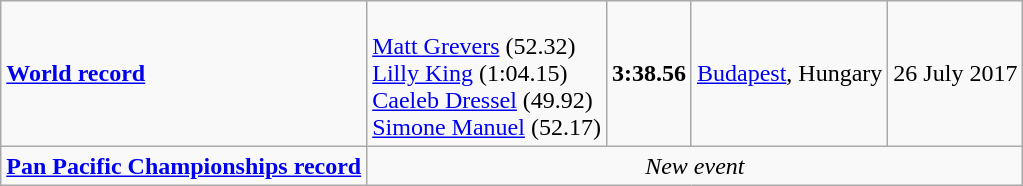<table class="wikitable">
<tr>
<td><strong><a href='#'>World record</a></strong></td>
<td><br><a href='#'>Matt Grevers</a> (52.32)<br><a href='#'>Lilly King</a> (1:04.15)<br><a href='#'>Caeleb Dressel</a> (49.92)<br><a href='#'>Simone Manuel</a> (52.17)</td>
<td><strong>3:38.56</strong></td>
<td><a href='#'>Budapest</a>, Hungary</td>
<td>26 July 2017</td>
</tr>
<tr>
<td><strong><a href='#'>Pan Pacific Championships record</a></strong></td>
<td colspan="4" align="center"><em>New event</em></td>
</tr>
</table>
